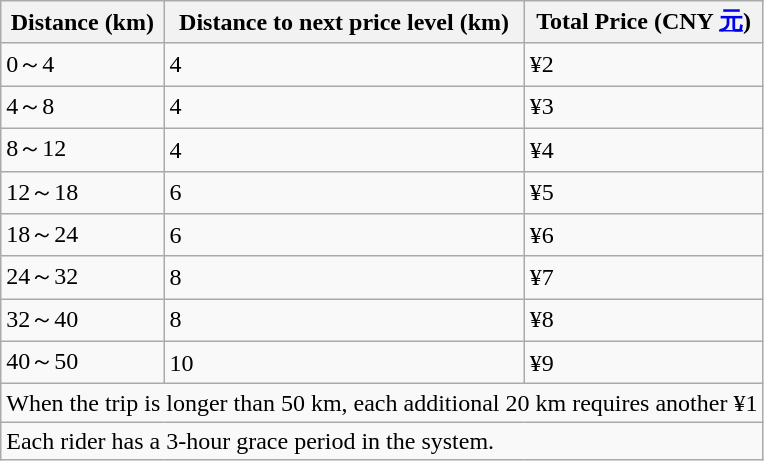<table class="wikitable">
<tr>
<th>Distance (km)</th>
<th>Distance to next price level (km)</th>
<th>Total Price (CNY <a href='#'>元</a>)</th>
</tr>
<tr>
<td>0～4</td>
<td>4</td>
<td>¥2</td>
</tr>
<tr>
<td>4～8</td>
<td>4</td>
<td>¥3</td>
</tr>
<tr>
<td>8～12</td>
<td>4</td>
<td>¥4</td>
</tr>
<tr>
<td>12～18</td>
<td>6</td>
<td>¥5</td>
</tr>
<tr>
<td>18～24</td>
<td>6</td>
<td>¥6</td>
</tr>
<tr>
<td>24～32</td>
<td>8</td>
<td>¥7</td>
</tr>
<tr>
<td>32～40</td>
<td>8</td>
<td>¥8</td>
</tr>
<tr>
<td>40～50</td>
<td>10</td>
<td>¥9</td>
</tr>
<tr>
<td colspan="3">When the trip is longer than 50 km, each additional 20 km requires another ¥1</td>
</tr>
<tr>
<td colspan="3">Each rider has a 3-hour grace period in the system.</td>
</tr>
</table>
